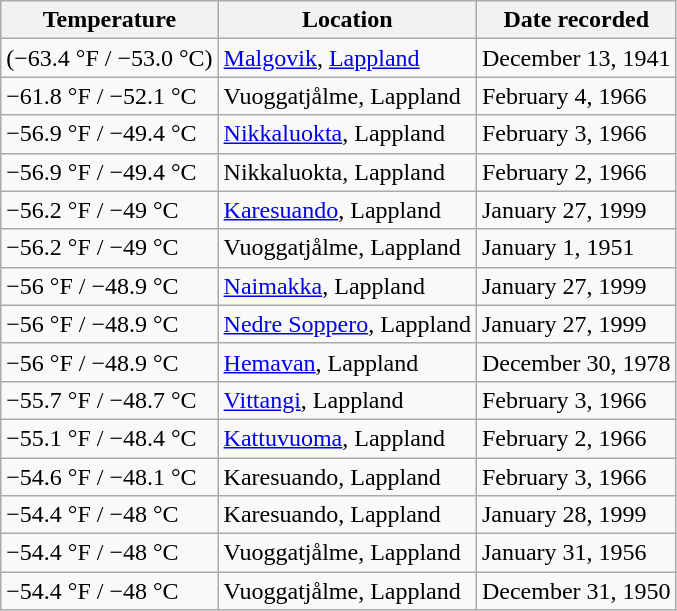<table class="wikitable sortable" border="1">
<tr>
<th>Temperature</th>
<th>Location</th>
<th>Date recorded</th>
</tr>
<tr>
<td>(−63.4 °F / −53.0 °C)</td>
<td><a href='#'>Malgovik</a>, <a href='#'>Lappland</a></td>
<td>December 13, 1941</td>
</tr>
<tr>
<td>−61.8 °F / −52.1 °C</td>
<td>Vuoggatjålme, Lappland</td>
<td>February 4, 1966</td>
</tr>
<tr>
<td>−56.9 °F / −49.4 °C</td>
<td><a href='#'>Nikkaluokta</a>, Lappland</td>
<td>February 3, 1966</td>
</tr>
<tr>
<td>−56.9 °F / −49.4 °C</td>
<td>Nikkaluokta, Lappland</td>
<td>February 2, 1966</td>
</tr>
<tr>
<td>−56.2 °F / −49 °C</td>
<td><a href='#'>Karesuando</a>, Lappland</td>
<td>January 27, 1999</td>
</tr>
<tr>
<td>−56.2 °F / −49 °C</td>
<td>Vuoggatjålme, Lappland</td>
<td>January 1, 1951</td>
</tr>
<tr>
<td>−56 °F / −48.9 °C</td>
<td><a href='#'>Naimakka</a>, Lappland</td>
<td>January 27, 1999</td>
</tr>
<tr>
<td>−56 °F / −48.9 °C</td>
<td><a href='#'>Nedre Soppero</a>, Lappland</td>
<td>January 27, 1999</td>
</tr>
<tr>
<td>−56 °F / −48.9 °C</td>
<td><a href='#'>Hemavan</a>, Lappland</td>
<td>December 30, 1978</td>
</tr>
<tr>
<td>−55.7 °F / −48.7 °C</td>
<td><a href='#'>Vittangi</a>, Lappland</td>
<td>February 3, 1966</td>
</tr>
<tr>
<td>−55.1 °F / −48.4 °C</td>
<td><a href='#'>Kattuvuoma</a>, Lappland</td>
<td>February 2, 1966</td>
</tr>
<tr>
<td>−54.6 °F / −48.1 °C</td>
<td>Karesuando, Lappland</td>
<td>February 3, 1966</td>
</tr>
<tr>
<td>−54.4 °F / −48 °C</td>
<td>Karesuando, Lappland</td>
<td>January 28, 1999</td>
</tr>
<tr>
<td>−54.4 °F / −48 °C</td>
<td>Vuoggatjålme, Lappland</td>
<td>January 31, 1956</td>
</tr>
<tr>
<td>−54.4 °F / −48 °C</td>
<td>Vuoggatjålme, Lappland</td>
<td>December 31, 1950</td>
</tr>
</table>
